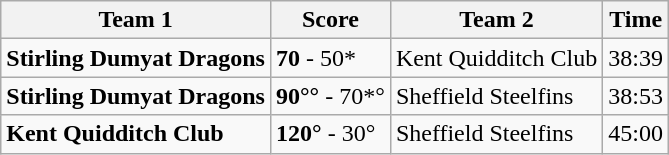<table class="wikitable">
<tr>
<th>Team 1</th>
<th>Score</th>
<th>Team 2</th>
<th>Time</th>
</tr>
<tr>
<td><strong>Stirling Dumyat Dragons</strong></td>
<td><strong>70</strong> - 50*</td>
<td>Kent Quidditch Club</td>
<td>38:39</td>
</tr>
<tr>
<td><strong>Stirling Dumyat Dragons</strong></td>
<td><strong>90°°</strong> - 70*°</td>
<td>Sheffield Steelfins</td>
<td>38:53</td>
</tr>
<tr>
<td><strong>Kent Quidditch Club</strong></td>
<td><strong>120°</strong> - 30°</td>
<td>Sheffield Steelfins</td>
<td>45:00</td>
</tr>
</table>
